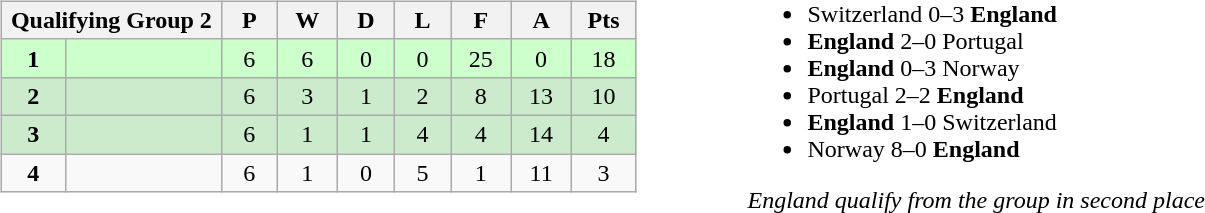<table>
<tr>
<td valign="top"  width="440"><br><table class="wikitable">
<tr>
<th colspan="2">Qualifying Group 2</th>
<th rowspan="1">P</th>
<th rowspan="1">W</th>
<th colspan="1">D</th>
<th colspan="1">L</th>
<th colspan="1">F</th>
<th colspan="1">A</th>
<th colspan="1">Pts</th>
</tr>
<tr align=center style="background:#ccffcc;">
<td width="50"><strong>1</strong></td>
<td width="150" align=left></td>
<td width="50">6</td>
<td width="50">6</td>
<td width="50">0</td>
<td width="50">0</td>
<td width="50">25</td>
<td width="50">0</td>
<td width="50">18</td>
</tr>
<tr align=center style="background:#ccebcc;">
<td><strong>2</strong></td>
<td align=left><strong></strong></td>
<td>6</td>
<td>3</td>
<td>1</td>
<td>2</td>
<td>8</td>
<td>13</td>
<td>10</td>
</tr>
<tr align=center style="background:#ccebcc;">
<td><strong>3</strong></td>
<td align=left></td>
<td>6</td>
<td>1</td>
<td>1</td>
<td>4</td>
<td>4</td>
<td>14</td>
<td>4</td>
</tr>
<tr align=center>
<td><strong>4</strong></td>
<td align=left></td>
<td>6</td>
<td>1</td>
<td>0</td>
<td>5</td>
<td>1</td>
<td>11</td>
<td>3</td>
</tr>
</table>
</td>
<td width="50"> </td>
<td valign="top"><br><ul><li>Switzerland 0–3 <strong>England</strong></li><li><strong>England</strong> 2–0 Portugal</li><li><strong>England</strong> 0–3 Norway</li><li>Portugal 2–2 <strong>England</strong></li><li><strong>England</strong> 1–0 Switzerland</li><li>Norway 8–0 <strong>England</strong></li></ul><em>England qualify from the group in second place</em></td>
</tr>
</table>
